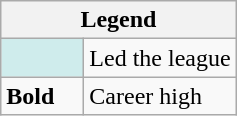<table class="wikitable mw-collapsible mw-collapsed">
<tr>
<th colspan="2">Legend</th>
</tr>
<tr>
<td style="background:#cfecec; width:3em;"></td>
<td>Led the league</td>
</tr>
<tr>
<td><strong>Bold</strong></td>
<td>Career high</td>
</tr>
</table>
